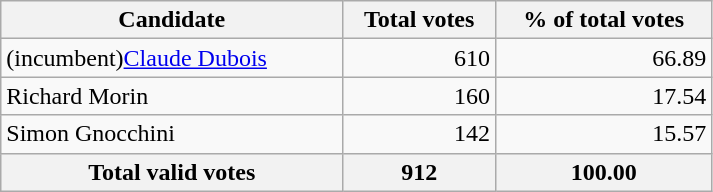<table class="wikitable" width="475">
<tr>
<th align="left">Candidate</th>
<th align="right">Total votes</th>
<th align="right">% of total votes</th>
</tr>
<tr>
<td align="left">(incumbent)<a href='#'>Claude Dubois</a></td>
<td align="right">610</td>
<td align="right">66.89</td>
</tr>
<tr>
<td align="left">Richard Morin</td>
<td align="right">160</td>
<td align="right">17.54</td>
</tr>
<tr>
<td align="left">Simon Gnocchini</td>
<td align="right">142</td>
<td align="right">15.57</td>
</tr>
<tr bgcolor="#EEEEEE">
<th align="left">Total valid votes</th>
<th align="right">912</th>
<th align="right">100.00</th>
</tr>
</table>
